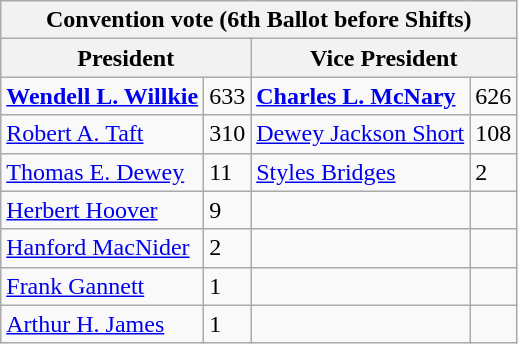<table class="wikitable">
<tr>
<th colspan="4">Convention vote (6th Ballot before Shifts)</th>
</tr>
<tr>
<th colspan="2">President</th>
<th colspan="2">Vice President</th>
</tr>
<tr>
<td> <a href='#'><strong>Wendell L. Willkie</strong></a></td>
<td>633</td>
<td> <strong><a href='#'>Charles L. McNary</a></strong></td>
<td>626</td>
</tr>
<tr>
<td><a href='#'>Robert A. Taft</a></td>
<td>310</td>
<td><a href='#'>Dewey Jackson Short</a></td>
<td>108</td>
</tr>
<tr>
<td><a href='#'>Thomas E. Dewey</a></td>
<td>11</td>
<td><a href='#'>Styles Bridges</a></td>
<td>2</td>
</tr>
<tr>
<td><a href='#'>Herbert Hoover</a></td>
<td>9</td>
<td></td>
<td></td>
</tr>
<tr>
<td><a href='#'>Hanford MacNider</a></td>
<td>2</td>
<td></td>
<td></td>
</tr>
<tr>
<td><a href='#'>Frank Gannett</a></td>
<td>1</td>
<td></td>
<td></td>
</tr>
<tr>
<td><a href='#'>Arthur H. James</a></td>
<td>1</td>
<td></td>
<td></td>
</tr>
</table>
